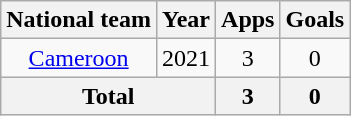<table class="wikitable" style="text-align:center">
<tr>
<th>National team</th>
<th>Year</th>
<th>Apps</th>
<th>Goals</th>
</tr>
<tr>
<td rowspan="1"><a href='#'>Cameroon</a></td>
<td>2021</td>
<td>3</td>
<td>0</td>
</tr>
<tr>
<th colspan="2">Total</th>
<th>3</th>
<th>0</th>
</tr>
</table>
